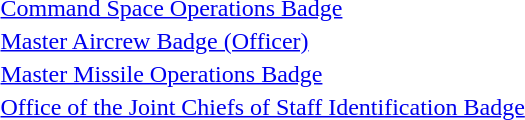<table>
<tr>
<td></td>
<td><a href='#'>Command Space Operations Badge</a></td>
</tr>
<tr>
<td></td>
<td><a href='#'>Master Aircrew Badge (Officer)</a></td>
</tr>
<tr>
<td></td>
<td><a href='#'>Master Missile Operations Badge</a></td>
</tr>
<tr>
<td></td>
<td><a href='#'>Office of the Joint Chiefs of Staff Identification Badge</a></td>
</tr>
</table>
